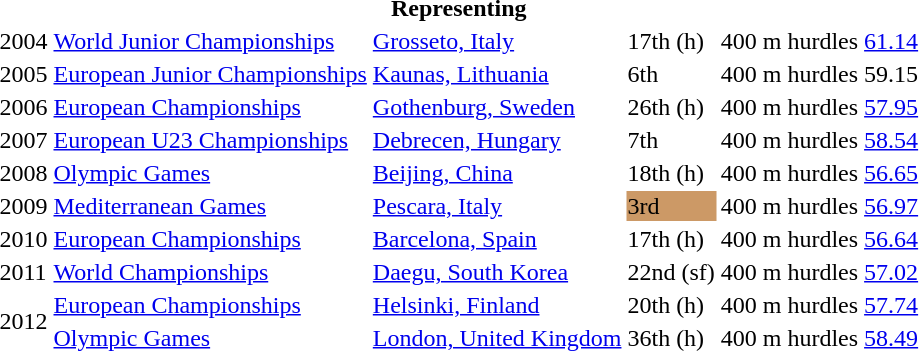<table>
<tr>
<th colspan="6">Representing </th>
</tr>
<tr>
<td>2004</td>
<td><a href='#'>World Junior Championships</a></td>
<td><a href='#'>Grosseto, Italy</a></td>
<td>17th (h)</td>
<td>400 m hurdles</td>
<td><a href='#'>61.14</a></td>
</tr>
<tr>
<td>2005</td>
<td><a href='#'>European Junior Championships</a></td>
<td><a href='#'>Kaunas, Lithuania</a></td>
<td>6th</td>
<td>400 m hurdles</td>
<td>59.15</td>
</tr>
<tr>
<td>2006</td>
<td><a href='#'>European Championships</a></td>
<td><a href='#'>Gothenburg, Sweden</a></td>
<td>26th (h)</td>
<td>400 m hurdles</td>
<td><a href='#'>57.95</a></td>
</tr>
<tr>
<td>2007</td>
<td><a href='#'>European U23 Championships</a></td>
<td><a href='#'>Debrecen, Hungary</a></td>
<td>7th</td>
<td>400 m hurdles</td>
<td><a href='#'>58.54</a></td>
</tr>
<tr>
<td>2008</td>
<td><a href='#'>Olympic Games</a></td>
<td><a href='#'>Beijing, China</a></td>
<td>18th (h)</td>
<td>400 m hurdles</td>
<td><a href='#'>56.65</a></td>
</tr>
<tr>
<td>2009</td>
<td><a href='#'>Mediterranean Games</a></td>
<td><a href='#'>Pescara, Italy</a></td>
<td bgcolor=cc9966>3rd</td>
<td>400 m hurdles</td>
<td><a href='#'>56.97</a></td>
</tr>
<tr>
<td>2010</td>
<td><a href='#'>European Championships</a></td>
<td><a href='#'>Barcelona, Spain</a></td>
<td>17th (h)</td>
<td>400 m hurdles</td>
<td><a href='#'>56.64</a></td>
</tr>
<tr>
<td>2011</td>
<td><a href='#'>World Championships</a></td>
<td><a href='#'>Daegu, South Korea</a></td>
<td>22nd (sf)</td>
<td>400 m hurdles</td>
<td><a href='#'>57.02</a></td>
</tr>
<tr>
<td rowspan=2>2012</td>
<td><a href='#'>European Championships</a></td>
<td><a href='#'>Helsinki, Finland</a></td>
<td>20th (h)</td>
<td>400 m hurdles</td>
<td><a href='#'>57.74</a></td>
</tr>
<tr>
<td><a href='#'>Olympic Games</a></td>
<td><a href='#'>London, United Kingdom</a></td>
<td>36th (h)</td>
<td>400 m hurdles</td>
<td><a href='#'>58.49</a></td>
</tr>
</table>
